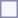<table style="border:1px solid #8888aa; background-color:#f7f8ff; padding:5px; font-size:95%; margin: 0px 12px 12px 0px;">
</table>
